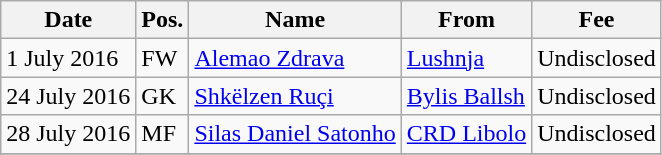<table class="wikitable">
<tr>
<th>Date</th>
<th>Pos.</th>
<th>Name</th>
<th>From</th>
<th>Fee</th>
</tr>
<tr>
<td>1 July 2016</td>
<td>FW</td>
<td> <a href='#'>Alemao Zdrava</a></td>
<td> <a href='#'>Lushnja</a></td>
<td>Undisclosed </td>
</tr>
<tr>
<td>24 July 2016</td>
<td>GK</td>
<td> <a href='#'>Shkëlzen Ruçi</a></td>
<td> <a href='#'>Bylis Ballsh</a></td>
<td>Undisclosed </td>
</tr>
<tr>
<td>28 July 2016</td>
<td>MF</td>
<td> <a href='#'>Silas Daniel Satonho</a></td>
<td> <a href='#'>CRD Libolo</a></td>
<td>Undisclosed </td>
</tr>
<tr>
</tr>
</table>
